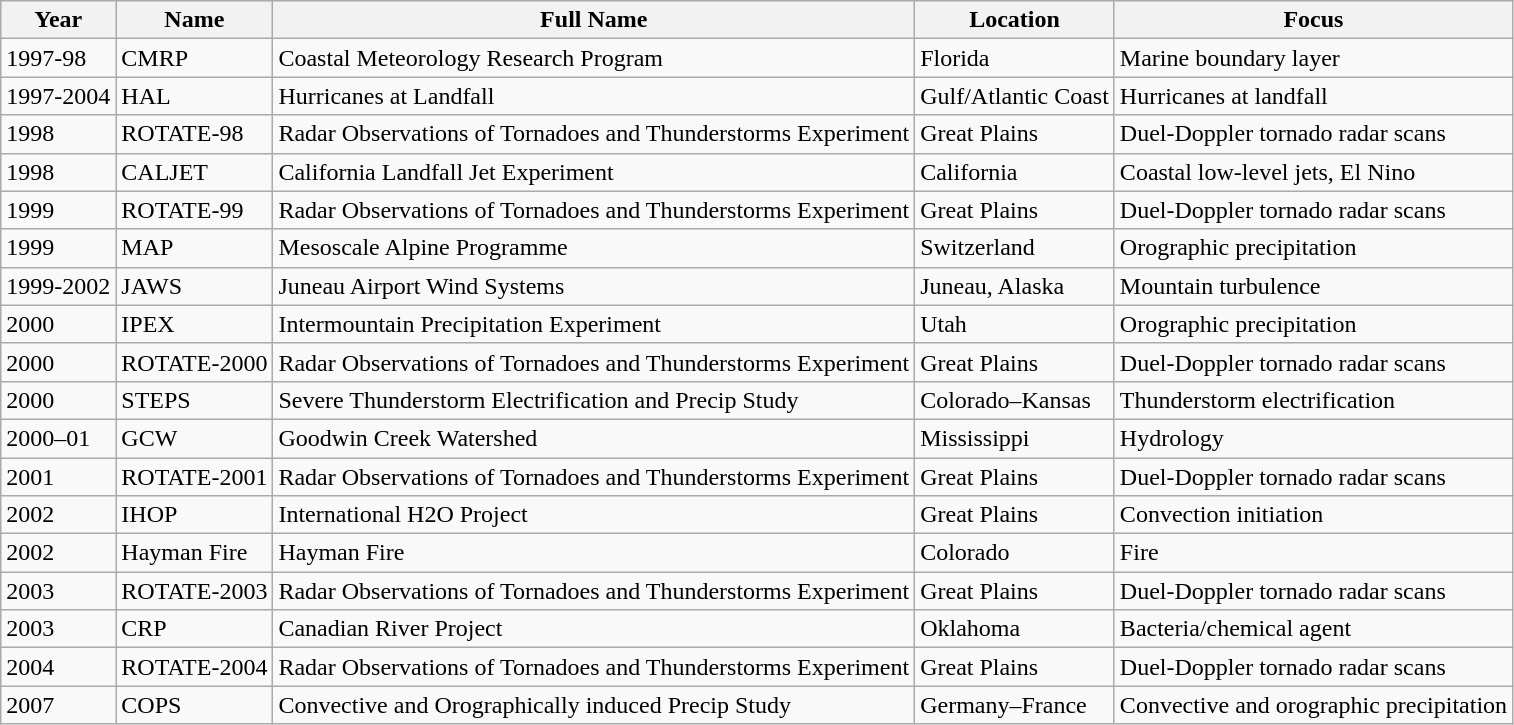<table class="wikitable">
<tr>
<th>Year</th>
<th>Name</th>
<th>Full Name</th>
<th>Location</th>
<th>Focus</th>
</tr>
<tr>
<td>1997-98</td>
<td>CMRP</td>
<td>Coastal Meteorology Research Program</td>
<td>Florida</td>
<td>Marine boundary layer</td>
</tr>
<tr>
<td>1997-2004</td>
<td>HAL</td>
<td>Hurricanes at Landfall</td>
<td>Gulf/Atlantic Coast</td>
<td>Hurricanes at landfall</td>
</tr>
<tr>
<td>1998</td>
<td>ROTATE-98</td>
<td>Radar Observations of Tornadoes and Thunderstorms Experiment</td>
<td>Great Plains</td>
<td>Duel-Doppler tornado radar scans</td>
</tr>
<tr>
<td>1998</td>
<td>CALJET</td>
<td>California Landfall Jet Experiment</td>
<td>California</td>
<td>Coastal low-level jets, El Nino</td>
</tr>
<tr>
<td>1999</td>
<td>ROTATE-99</td>
<td>Radar Observations of Tornadoes and Thunderstorms Experiment</td>
<td>Great Plains</td>
<td>Duel-Doppler tornado radar scans</td>
</tr>
<tr>
<td>1999</td>
<td>MAP</td>
<td>Mesoscale Alpine Programme</td>
<td>Switzerland</td>
<td>Orographic precipitation</td>
</tr>
<tr>
<td>1999-2002</td>
<td>JAWS</td>
<td>Juneau Airport Wind Systems</td>
<td>Juneau, Alaska</td>
<td>Mountain turbulence</td>
</tr>
<tr>
<td>2000</td>
<td>IPEX</td>
<td>Intermountain Precipitation Experiment</td>
<td>Utah</td>
<td>Orographic precipitation</td>
</tr>
<tr>
<td>2000</td>
<td>ROTATE-2000</td>
<td>Radar Observations of Tornadoes and Thunderstorms Experiment</td>
<td>Great Plains</td>
<td>Duel-Doppler tornado radar scans</td>
</tr>
<tr>
<td>2000</td>
<td>STEPS</td>
<td>Severe Thunderstorm Electrification and Precip Study</td>
<td>Colorado–Kansas</td>
<td>Thunderstorm electrification</td>
</tr>
<tr>
<td>2000–01</td>
<td>GCW</td>
<td>Goodwin Creek Watershed</td>
<td>Mississippi</td>
<td>Hydrology</td>
</tr>
<tr>
<td>2001</td>
<td>ROTATE-2001</td>
<td>Radar Observations of Tornadoes and Thunderstorms Experiment</td>
<td>Great Plains</td>
<td>Duel-Doppler tornado radar scans</td>
</tr>
<tr>
<td>2002</td>
<td>IHOP</td>
<td>International H2O Project</td>
<td>Great Plains</td>
<td>Convection initiation</td>
</tr>
<tr>
<td>2002</td>
<td>Hayman Fire</td>
<td>Hayman Fire</td>
<td>Colorado</td>
<td>Fire</td>
</tr>
<tr>
<td>2003</td>
<td>ROTATE-2003</td>
<td>Radar Observations of Tornadoes and Thunderstorms Experiment</td>
<td>Great Plains</td>
<td>Duel-Doppler tornado radar scans</td>
</tr>
<tr>
<td>2003</td>
<td>CRP</td>
<td>Canadian River Project</td>
<td>Oklahoma</td>
<td>Bacteria/chemical agent</td>
</tr>
<tr>
<td>2004</td>
<td>ROTATE-2004</td>
<td>Radar Observations of Tornadoes and Thunderstorms Experiment</td>
<td>Great Plains</td>
<td>Duel-Doppler tornado radar scans</td>
</tr>
<tr>
<td>2007</td>
<td>COPS</td>
<td>Convective and Orographically induced Precip Study</td>
<td>Germany–France</td>
<td>Convective and orographic precipitation</td>
</tr>
</table>
